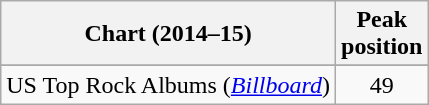<table class="wikitable" border="1">
<tr>
<th>Chart (2014–15)</th>
<th>Peak<br>position</th>
</tr>
<tr>
</tr>
<tr>
</tr>
<tr>
</tr>
<tr>
<td>US Top Rock Albums (<em><a href='#'>Billboard</a></em>)</td>
<td align="center">49</td>
</tr>
</table>
